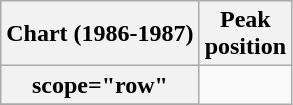<table class="wikitable sortable plainrowheaders">
<tr>
<th>Chart (1986-1987)</th>
<th>Peak<br>position</th>
</tr>
<tr>
<th>scope="row" </th>
</tr>
<tr>
</tr>
</table>
